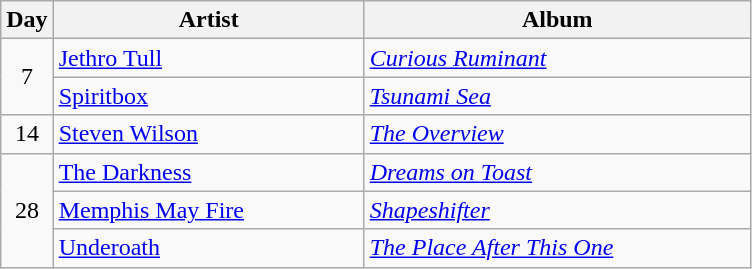<table class="wikitable" id="table_February">
<tr>
<th style="width:20px;">Day</th>
<th style="width:200px;">Artist</th>
<th style="width:250px;">Album</th>
</tr>
<tr>
<td style="text-align:center;" rowspan="2">7</td>
<td><a href='#'>Jethro Tull</a></td>
<td><em><a href='#'>Curious Ruminant</a></em></td>
</tr>
<tr>
<td><a href='#'>Spiritbox</a></td>
<td><em><a href='#'>Tsunami Sea</a></em></td>
</tr>
<tr>
<td style="text-align:center;" rowspan="1">14</td>
<td><a href='#'>Steven Wilson</a></td>
<td><em><a href='#'>The Overview</a></em></td>
</tr>
<tr>
<td style="text-align:center;" rowspan="3">28</td>
<td><a href='#'>The Darkness</a></td>
<td><em><a href='#'>Dreams on Toast</a></em></td>
</tr>
<tr>
<td><a href='#'>Memphis May Fire</a></td>
<td><em><a href='#'>Shapeshifter</a></em></td>
</tr>
<tr>
<td><a href='#'>Underoath</a></td>
<td><em><a href='#'>The Place After This One</a></em></td>
</tr>
</table>
